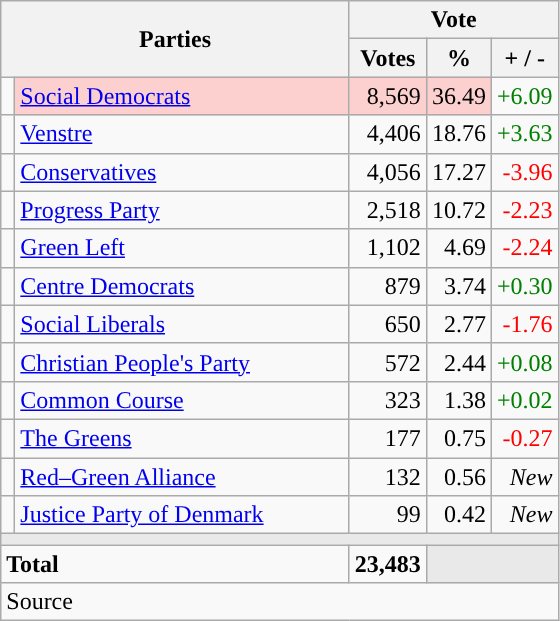<table class="wikitable" style="text-align:right;">
<tr>
<th style="text-align:centre;" rowspan="2" colspan="2" width="225">Parties</th>
<th colspan="3">Vote</th>
</tr>
<tr>
<th width="15">Votes</th>
<th width="15">%</th>
<th width="15">+ / -</th>
</tr>
<tr>
<td width="2" style="color:inherit;background:"></td>
<td bgcolor=#fbd0ce  align="left"><a href='#'>Social Democrats</a></td>
<td bgcolor=#fbd0ce>8,569</td>
<td bgcolor=#fbd0ce>36.49</td>
<td style=color:green;>+6.09</td>
</tr>
<tr>
<td width="2" style="color:inherit;background:"></td>
<td align="left"><a href='#'>Venstre</a></td>
<td>4,406</td>
<td>18.76</td>
<td style=color:green;>+3.63</td>
</tr>
<tr>
<td width="2" style="color:inherit;background:"></td>
<td align="left"><a href='#'>Conservatives</a></td>
<td>4,056</td>
<td>17.27</td>
<td style=color:red;>-3.96</td>
</tr>
<tr>
<td width="2" style="color:inherit;background:"></td>
<td align="left"><a href='#'>Progress Party</a></td>
<td>2,518</td>
<td>10.72</td>
<td style=color:red;>-2.23</td>
</tr>
<tr>
<td width="2" style="color:inherit;background:"></td>
<td align="left"><a href='#'>Green Left</a></td>
<td>1,102</td>
<td>4.69</td>
<td style=color:red;>-2.24</td>
</tr>
<tr>
<td width="2" style="color:inherit;background:"></td>
<td align="left"><a href='#'>Centre Democrats</a></td>
<td>879</td>
<td>3.74</td>
<td style=color:green;>+0.30</td>
</tr>
<tr>
<td width="2" style="color:inherit;background:"></td>
<td align="left"><a href='#'>Social Liberals</a></td>
<td>650</td>
<td>2.77</td>
<td style=color:red;>-1.76</td>
</tr>
<tr>
<td width="2" style="color:inherit;background:"></td>
<td align="left"><a href='#'>Christian People's Party</a></td>
<td>572</td>
<td>2.44</td>
<td style=color:green;>+0.08</td>
</tr>
<tr>
<td width="2" style="color:inherit;background:"></td>
<td align="left"><a href='#'>Common Course</a></td>
<td>323</td>
<td>1.38</td>
<td style=color:green;>+0.02</td>
</tr>
<tr>
<td width="2" style="color:inherit;background:"></td>
<td align="left"><a href='#'>The Greens</a></td>
<td>177</td>
<td>0.75</td>
<td style=color:red;>-0.27</td>
</tr>
<tr>
<td width="2" style="color:inherit;background:"></td>
<td align="left"><a href='#'>Red–Green Alliance</a></td>
<td>132</td>
<td>0.56</td>
<td><em>New</em></td>
</tr>
<tr>
<td width="2" style="color:inherit;background:"></td>
<td align="left"><a href='#'>Justice Party of Denmark</a></td>
<td>99</td>
<td>0.42</td>
<td><em>New</em></td>
</tr>
<tr>
<td colspan="7" bgcolor="#E9E9E9"></td>
</tr>
<tr>
<td align="left" colspan="2"><strong>Total</strong></td>
<td><strong>23,483</strong></td>
<td bgcolor="#E9E9E9" colspan="2"></td>
</tr>
<tr>
<td align="left" colspan="6">Source</td>
</tr>
</table>
